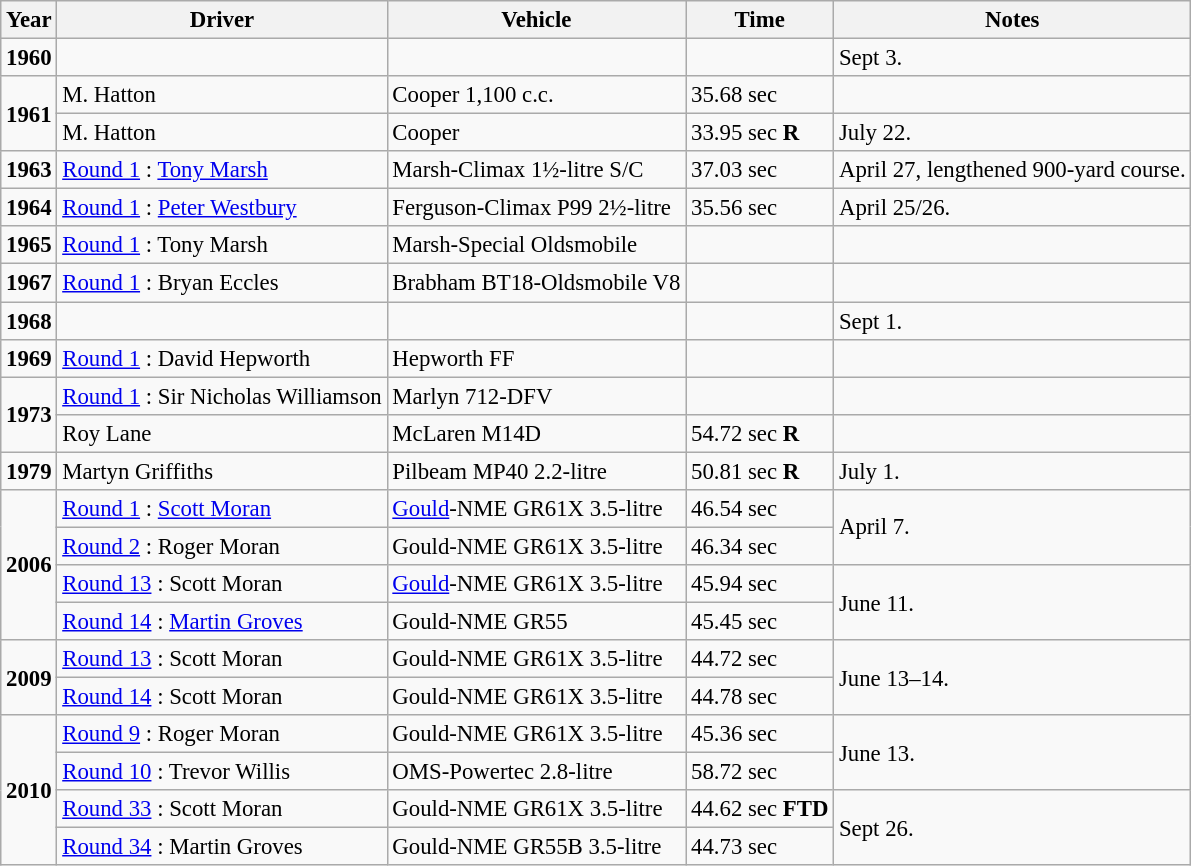<table class="wikitable" style="font-size: 95%;">
<tr>
<th>Year</th>
<th>Driver</th>
<th>Vehicle</th>
<th>Time</th>
<th>Notes</th>
</tr>
<tr>
<td><strong>1960</strong></td>
<td></td>
<td></td>
<td></td>
<td>Sept 3.</td>
</tr>
<tr>
<td rowspan=2><strong>1961</strong></td>
<td>M. Hatton</td>
<td>Cooper 1,100 c.c.</td>
<td>35.68 sec</td>
<td></td>
</tr>
<tr>
<td>M. Hatton</td>
<td>Cooper</td>
<td>33.95 sec <strong>R</strong></td>
<td> July 22.</td>
</tr>
<tr>
<td><strong>1963</strong></td>
<td><a href='#'>Round 1</a> : <a href='#'>Tony Marsh</a></td>
<td>Marsh-Climax 1½-litre S/C </td>
<td>37.03 sec</td>
<td> April 27, lengthened 900-yard course.</td>
</tr>
<tr>
<td><strong>1964</strong></td>
<td><a href='#'>Round 1</a> : <a href='#'>Peter Westbury</a></td>
<td>Ferguson-Climax P99 2½-litre</td>
<td>35.56 sec</td>
<td> April 25/26.</td>
</tr>
<tr>
<td><strong>1965</strong></td>
<td><a href='#'>Round 1</a> : Tony Marsh</td>
<td>Marsh-Special Oldsmobile</td>
<td></td>
<td></td>
</tr>
<tr>
<td><strong>1967</strong></td>
<td><a href='#'>Round 1</a> : Bryan Eccles</td>
<td>Brabham BT18-Oldsmobile V8</td>
<td></td>
<td></td>
</tr>
<tr>
<td><strong>1968</strong></td>
<td></td>
<td></td>
<td></td>
<td>Sept 1.</td>
</tr>
<tr>
<td><strong>1969</strong></td>
<td><a href='#'>Round 1</a> : David Hepworth</td>
<td>Hepworth FF</td>
<td></td>
<td></td>
</tr>
<tr>
<td rowspan=2><strong>1973</strong></td>
<td><a href='#'>Round 1</a> : Sir Nicholas Williamson</td>
<td>Marlyn 712-DFV</td>
<td></td>
<td></td>
</tr>
<tr>
<td>Roy Lane</td>
<td>McLaren M14D</td>
<td>54.72 sec <strong>R</strong></td>
<td></td>
</tr>
<tr>
<td><strong>1979</strong></td>
<td>Martyn Griffiths</td>
<td>Pilbeam MP40 2.2-litre</td>
<td>50.81 sec <strong>R</strong></td>
<td> July 1.</td>
</tr>
<tr>
<td rowspan=4><strong>2006</strong></td>
<td><a href='#'>Round 1</a> : <a href='#'>Scott Moran</a></td>
<td><a href='#'>Gould</a>-NME GR61X 3.5-litre</td>
<td>46.54 sec</td>
<td rowspan=2> April 7.</td>
</tr>
<tr>
<td><a href='#'>Round 2</a> : Roger Moran</td>
<td>Gould-NME GR61X 3.5-litre</td>
<td>46.34 sec</td>
</tr>
<tr>
<td><a href='#'>Round 13</a> : Scott Moran</td>
<td><a href='#'>Gould</a>-NME GR61X 3.5-litre</td>
<td>45.94 sec</td>
<td rowspan=2> June 11.</td>
</tr>
<tr>
<td><a href='#'>Round 14</a> : <a href='#'>Martin Groves</a></td>
<td>Gould-NME GR55</td>
<td>45.45 sec</td>
</tr>
<tr>
<td rowspan=2><strong>2009</strong></td>
<td><a href='#'>Round 13</a> : Scott Moran</td>
<td>Gould-NME GR61X 3.5-litre</td>
<td>44.72 sec</td>
<td rowspan=2> June 13–14.</td>
</tr>
<tr>
<td><a href='#'>Round 14</a> : Scott Moran</td>
<td>Gould-NME GR61X 3.5-litre</td>
<td>44.78 sec</td>
</tr>
<tr>
<td rowspan=4><strong>2010</strong></td>
<td><a href='#'>Round 9</a> : Roger Moran</td>
<td>Gould-NME GR61X 3.5-litre</td>
<td>45.36 sec</td>
<td rowspan=2> June 13.</td>
</tr>
<tr>
<td><a href='#'>Round 10</a> : Trevor Willis</td>
<td>OMS-Powertec 2.8-litre</td>
<td>58.72 sec</td>
</tr>
<tr>
<td><a href='#'>Round 33</a> : Scott Moran</td>
<td>Gould-NME GR61X 3.5-litre</td>
<td>44.62 sec <strong>FTD</strong></td>
<td rowspan=2> Sept 26.</td>
</tr>
<tr>
<td><a href='#'>Round 34</a> : Martin Groves</td>
<td>Gould-NME GR55B 3.5-litre</td>
<td>44.73 sec</td>
</tr>
</table>
